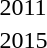<table>
<tr>
<td rowspan=2>2011<br></td>
<td rowspan=2></td>
<td rowspan=2></td>
<td></td>
</tr>
<tr>
<td></td>
</tr>
<tr>
<td rowspan=2>2015<br></td>
<td rowspan=2></td>
<td rowspan=2></td>
<td></td>
</tr>
<tr>
<td></td>
</tr>
</table>
